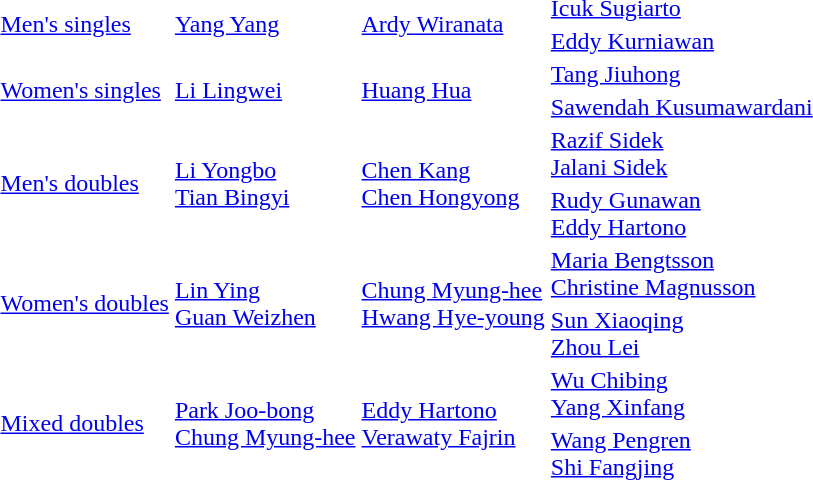<table>
<tr>
<td rowspan=2><a href='#'>Men's singles</a></td>
<td rowspan=2> <a href='#'>Yang Yang</a></td>
<td rowspan=2> <a href='#'>Ardy Wiranata</a></td>
<td> <a href='#'>Icuk Sugiarto</a></td>
</tr>
<tr>
<td> <a href='#'>Eddy Kurniawan</a></td>
</tr>
<tr>
<td rowspan=2><a href='#'>Women's singles</a></td>
<td rowspan=2> <a href='#'>Li Lingwei</a></td>
<td rowspan=2> <a href='#'>Huang Hua</a></td>
<td> <a href='#'>Tang Jiuhong</a></td>
</tr>
<tr>
<td> <a href='#'>Sawendah Kusumawardani</a></td>
</tr>
<tr>
<td rowspan=2><a href='#'>Men's doubles</a></td>
<td rowspan=2> <a href='#'>Li Yongbo</a><br> <a href='#'>Tian Bingyi</a></td>
<td rowspan=2> <a href='#'>Chen Kang</a><br> <a href='#'>Chen Hongyong</a></td>
<td> <a href='#'>Razif Sidek</a><br> <a href='#'>Jalani Sidek</a></td>
</tr>
<tr>
<td> <a href='#'>Rudy Gunawan</a><br> <a href='#'>Eddy Hartono</a></td>
</tr>
<tr>
<td rowspan=2><a href='#'>Women's doubles</a></td>
<td rowspan=2> <a href='#'>Lin Ying</a><br> <a href='#'>Guan Weizhen</a></td>
<td rowspan=2> <a href='#'>Chung Myung-hee</a><br> <a href='#'>Hwang Hye-young</a></td>
<td> <a href='#'>Maria Bengtsson</a><br> <a href='#'>Christine Magnusson</a></td>
</tr>
<tr>
<td> <a href='#'>Sun Xiaoqing</a><br> <a href='#'>Zhou Lei</a></td>
</tr>
<tr>
<td rowspan=2><a href='#'>Mixed doubles</a></td>
<td rowspan=2> <a href='#'>Park Joo-bong</a> <br> <a href='#'>Chung Myung-hee</a></td>
<td rowspan=2> <a href='#'>Eddy Hartono</a><br> <a href='#'>Verawaty Fajrin</a></td>
<td> <a href='#'>Wu Chibing</a><br> <a href='#'>Yang Xinfang</a></td>
</tr>
<tr>
<td> <a href='#'>Wang Pengren</a><br> <a href='#'>Shi Fangjing</a></td>
</tr>
</table>
